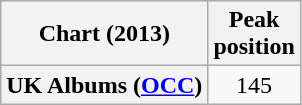<table class="wikitable sortable plainrowheaders" style="text-align:center">
<tr>
<th scope="col">Chart (2013)</th>
<th scope="col">Peak<br>position</th>
</tr>
<tr>
<th scope="row">UK Albums (<a href='#'>OCC</a>)</th>
<td style="text-align:center;">145</td>
</tr>
</table>
